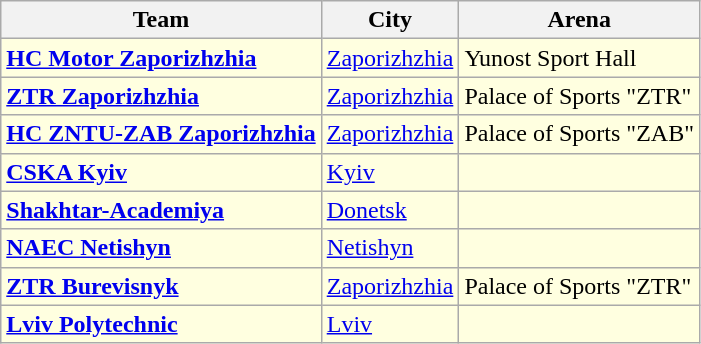<table class="wikitable sortable">
<tr>
<th>Team</th>
<th>City</th>
<th>Arena</th>
</tr>
<tr bgcolor=ffffe0>
<td><strong><a href='#'>HC Motor Zaporizhzhia</a></strong></td>
<td><a href='#'>Zaporizhzhia</a></td>
<td>Yunost Sport Hall</td>
</tr>
<tr bgcolor=ffffe0>
<td><strong><a href='#'>ZTR Zaporizhzhia</a></strong></td>
<td><a href='#'>Zaporizhzhia</a></td>
<td>Palace of Sports "ZTR"</td>
</tr>
<tr bgcolor=ffffe0>
<td><strong><a href='#'>HC ZNTU-ZAB Zaporizhzhia</a></strong></td>
<td><a href='#'>Zaporizhzhia</a></td>
<td>Palace of Sports "ZAB"</td>
</tr>
<tr bgcolor=ffffe0>
<td><strong><a href='#'>CSKA Kyiv</a></strong></td>
<td><a href='#'>Kyiv</a></td>
<td></td>
</tr>
<tr bgcolor=ffffe0>
<td><strong><a href='#'>Shakhtar-Academiya</a></strong></td>
<td><a href='#'>Donetsk</a></td>
<td></td>
</tr>
<tr bgcolor=ffffe0>
<td><strong><a href='#'>NAEC Netishyn</a></strong></td>
<td><a href='#'>Netishyn</a></td>
<td></td>
</tr>
<tr bgcolor=ffffe0>
<td><strong><a href='#'>ZTR Burevisnyk</a></strong></td>
<td><a href='#'>Zaporizhzhia</a></td>
<td>Palace of Sports "ZTR"</td>
</tr>
<tr bgcolor=ffffe0>
<td><strong><a href='#'>Lviv Polytechnic</a></strong></td>
<td><a href='#'>Lviv</a></td>
<td></td>
</tr>
</table>
